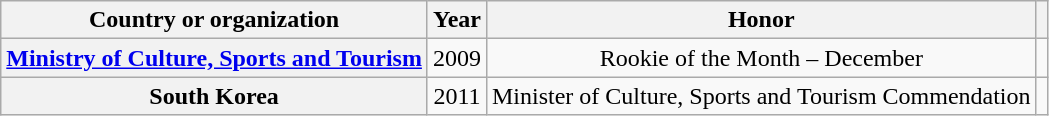<table class="wikitable sortable plainrowheaders" style="text-align:center">
<tr>
<th scope="col">Country or organization</th>
<th scope="col">Year</th>
<th scope="col">Honor</th>
<th scope="col" class="unsortable"></th>
</tr>
<tr>
<th scope="row"><a href='#'>Ministry of Culture, Sports and Tourism</a></th>
<td>2009</td>
<td>Rookie of the Month – December</td>
<td></td>
</tr>
<tr>
<th scope="row">South Korea</th>
<td>2011</td>
<td>Minister of Culture, Sports and Tourism Commendation</td>
<td></td>
</tr>
</table>
